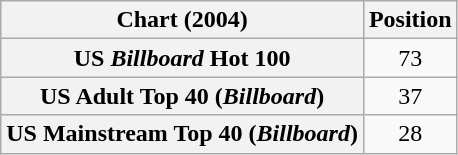<table class="wikitable sortable plainrowheaders" style="text-align:center">
<tr>
<th>Chart (2004)</th>
<th>Position</th>
</tr>
<tr>
<th scope="row">US <em>Billboard</em> Hot 100</th>
<td>73</td>
</tr>
<tr>
<th scope="row">US Adult Top 40 (<em>Billboard</em>)</th>
<td>37</td>
</tr>
<tr>
<th scope="row">US Mainstream Top 40 (<em>Billboard</em>)</th>
<td>28</td>
</tr>
</table>
